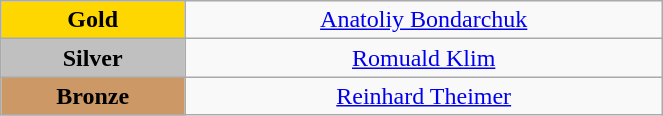<table class="wikitable" style="text-align:center; " width="35%">
<tr>
<td bgcolor="gold"><strong>Gold</strong></td>
<td><a href='#'>Anatoliy Bondarchuk</a><br>  <small><em></em></small></td>
</tr>
<tr>
<td bgcolor="silver"><strong>Silver</strong></td>
<td><a href='#'>Romuald Klim</a><br>  <small><em></em></small></td>
</tr>
<tr>
<td bgcolor="CC9966"><strong>Bronze</strong></td>
<td><a href='#'>Reinhard Theimer</a><br>  <small><em></em></small></td>
</tr>
</table>
